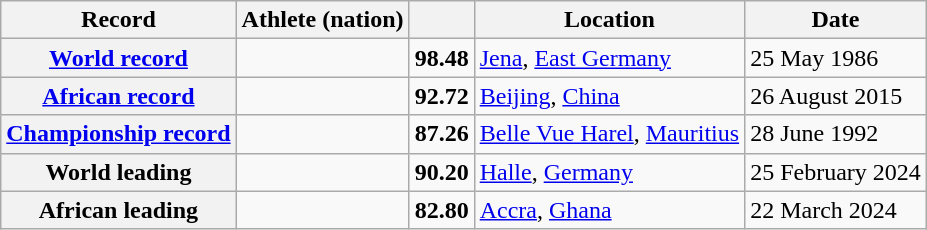<table class="wikitable">
<tr>
<th scope="col">Record</th>
<th scope="col">Athlete (nation)</th>
<th scope="col"></th>
<th scope="col">Location</th>
<th scope="col">Date</th>
</tr>
<tr>
<th scope="row"><a href='#'>World record</a></th>
<td></td>
<td align="center"><strong>98.48</strong></td>
<td><a href='#'>Jena</a>, <a href='#'>East Germany</a></td>
<td>25 May 1986</td>
</tr>
<tr>
<th scope="row"><a href='#'>African record</a></th>
<td></td>
<td align="center"><strong>92.72</strong></td>
<td><a href='#'>Beijing</a>, <a href='#'>China</a></td>
<td>26 August 2015</td>
</tr>
<tr>
<th><a href='#'>Championship record</a></th>
<td></td>
<td align="center"><strong>87.26</strong></td>
<td><a href='#'>Belle Vue Harel</a>, <a href='#'>Mauritius</a></td>
<td>28 June 1992</td>
</tr>
<tr>
<th scope="row">World leading</th>
<td></td>
<td align="center"><strong>90.20</strong></td>
<td><a href='#'>Halle</a>, <a href='#'>Germany</a></td>
<td>25 February 2024</td>
</tr>
<tr>
<th scope="row">African leading</th>
<td></td>
<td align="center"><strong>82.80</strong></td>
<td><a href='#'>Accra</a>, <a href='#'>Ghana</a></td>
<td>22 March 2024</td>
</tr>
</table>
